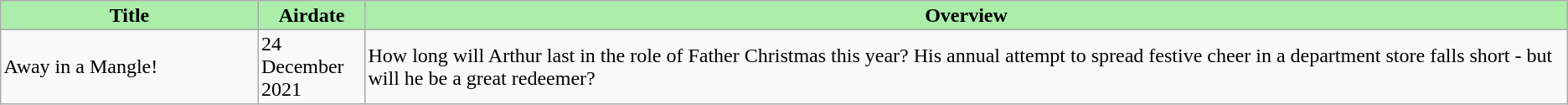<table border="2" cellpadding="2" cellspacing="0" style="margin: 0 1em 0 0; background: #f9f9f9; border: 1px #aaa solid; border-collapse: collapse; font-size: 100%;">
<tr style="background:#aaeeaa">
<th width="200px">Title</th>
<th width="80px">Airdate</th>
<th>Overview</th>
</tr>
<tr>
<td>Away in a Mangle!</td>
<td>24 December 2021</td>
<td>How long will Arthur last in the role of Father Christmas this year? His annual attempt to spread festive cheer in a department store falls short - but will he be a great redeemer?</td>
</tr>
</table>
